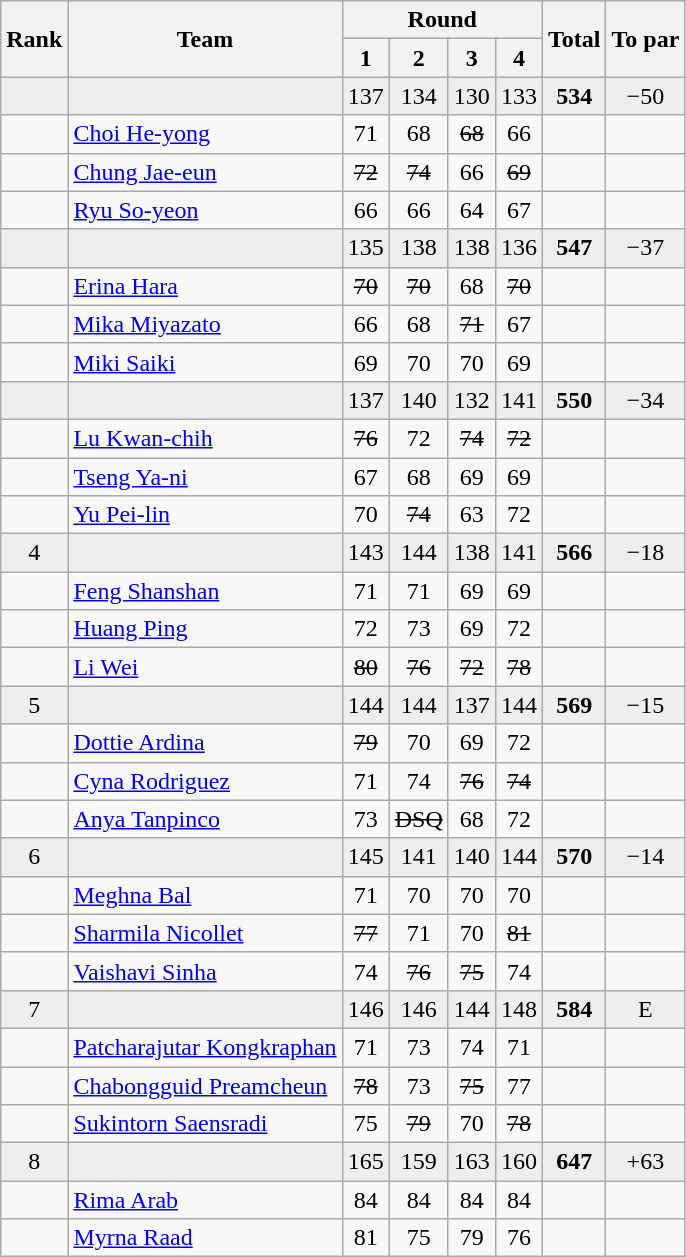<table class=wikitable style="text-align:center">
<tr>
<th rowspan="2">Rank</th>
<th rowspan="2">Team</th>
<th colspan="4">Round</th>
<th rowspan="2">Total</th>
<th rowspan="2">To par</th>
</tr>
<tr>
<th>1</th>
<th>2</th>
<th>3</th>
<th>4</th>
</tr>
<tr style="background:#eeeeee;">
<td></td>
<td align=left></td>
<td>137</td>
<td>134</td>
<td>130</td>
<td>133</td>
<td><strong>534</strong></td>
<td>−50</td>
</tr>
<tr>
<td></td>
<td align=left><a href='#'>Choi He-yong</a></td>
<td>71</td>
<td>68</td>
<td><s>68</s></td>
<td>66</td>
<td></td>
<td></td>
</tr>
<tr>
<td></td>
<td align=left><a href='#'>Chung Jae-eun</a></td>
<td><s>72</s></td>
<td><s>74</s></td>
<td>66</td>
<td><s>69</s></td>
<td></td>
<td></td>
</tr>
<tr>
<td></td>
<td align=left><a href='#'>Ryu So-yeon</a></td>
<td>66</td>
<td>66</td>
<td>64</td>
<td>67</td>
<td></td>
<td></td>
</tr>
<tr style="background:#eeeeee;">
<td></td>
<td align=left></td>
<td>135</td>
<td>138</td>
<td>138</td>
<td>136</td>
<td><strong>547</strong></td>
<td>−37</td>
</tr>
<tr>
<td></td>
<td align=left><a href='#'>Erina Hara</a></td>
<td><s>70</s></td>
<td><s>70</s></td>
<td>68</td>
<td><s>70</s></td>
<td></td>
<td></td>
</tr>
<tr>
<td></td>
<td align=left><a href='#'>Mika Miyazato</a></td>
<td>66</td>
<td>68</td>
<td><s>71</s></td>
<td>67</td>
<td></td>
<td></td>
</tr>
<tr>
<td></td>
<td align=left><a href='#'>Miki Saiki</a></td>
<td>69</td>
<td>70</td>
<td>70</td>
<td>69</td>
<td></td>
<td></td>
</tr>
<tr style="background:#eeeeee;">
<td></td>
<td align=left></td>
<td>137</td>
<td>140</td>
<td>132</td>
<td>141</td>
<td><strong>550</strong></td>
<td>−34</td>
</tr>
<tr>
<td></td>
<td align=left><a href='#'>Lu Kwan-chih</a></td>
<td><s>76</s></td>
<td>72</td>
<td><s>74</s></td>
<td><s>72</s></td>
<td></td>
<td></td>
</tr>
<tr>
<td></td>
<td align=left><a href='#'>Tseng Ya-ni</a></td>
<td>67</td>
<td>68</td>
<td>69</td>
<td>69</td>
<td></td>
<td></td>
</tr>
<tr>
<td></td>
<td align=left><a href='#'>Yu Pei-lin</a></td>
<td>70</td>
<td><s>74</s></td>
<td>63</td>
<td>72</td>
<td></td>
<td></td>
</tr>
<tr style="background:#eeeeee;">
<td>4</td>
<td align=left></td>
<td>143</td>
<td>144</td>
<td>138</td>
<td>141</td>
<td><strong>566</strong></td>
<td>−18</td>
</tr>
<tr>
<td></td>
<td align=left><a href='#'>Feng Shanshan</a></td>
<td>71</td>
<td>71</td>
<td>69</td>
<td>69</td>
<td></td>
<td></td>
</tr>
<tr>
<td></td>
<td align=left><a href='#'>Huang Ping</a></td>
<td>72</td>
<td>73</td>
<td>69</td>
<td>72</td>
<td></td>
<td></td>
</tr>
<tr>
<td></td>
<td align=left><a href='#'>Li Wei</a></td>
<td><s>80</s></td>
<td><s>76</s></td>
<td><s>72</s></td>
<td><s>78</s></td>
<td></td>
<td></td>
</tr>
<tr style="background:#eeeeee;">
<td>5</td>
<td align=left></td>
<td>144</td>
<td>144</td>
<td>137</td>
<td>144</td>
<td><strong>569</strong></td>
<td>−15</td>
</tr>
<tr>
<td></td>
<td align=left><a href='#'>Dottie Ardina</a></td>
<td><s>79</s></td>
<td>70</td>
<td>69</td>
<td>72</td>
<td></td>
<td></td>
</tr>
<tr>
<td></td>
<td align=left><a href='#'>Cyna Rodriguez</a></td>
<td>71</td>
<td>74</td>
<td><s>76</s></td>
<td><s>74</s></td>
<td></td>
<td></td>
</tr>
<tr>
<td></td>
<td align=left><a href='#'>Anya Tanpinco</a></td>
<td>73</td>
<td><s>DSQ</s></td>
<td>68</td>
<td>72</td>
<td></td>
<td></td>
</tr>
<tr style="background:#eeeeee;">
<td>6</td>
<td align=left></td>
<td>145</td>
<td>141</td>
<td>140</td>
<td>144</td>
<td><strong>570</strong></td>
<td>−14</td>
</tr>
<tr>
<td></td>
<td align=left><a href='#'>Meghna Bal</a></td>
<td>71</td>
<td>70</td>
<td>70</td>
<td>70</td>
<td></td>
<td></td>
</tr>
<tr>
<td></td>
<td align=left><a href='#'>Sharmila Nicollet</a></td>
<td><s>77</s></td>
<td>71</td>
<td>70</td>
<td><s>81</s></td>
<td></td>
<td></td>
</tr>
<tr>
<td></td>
<td align=left><a href='#'>Vaishavi Sinha</a></td>
<td>74</td>
<td><s>76</s></td>
<td><s>75</s></td>
<td>74</td>
<td></td>
<td></td>
</tr>
<tr style="background:#eeeeee;">
<td>7</td>
<td align=left></td>
<td>146</td>
<td>146</td>
<td>144</td>
<td>148</td>
<td><strong>584</strong></td>
<td>E</td>
</tr>
<tr>
<td></td>
<td align=left><a href='#'>Patcharajutar Kongkraphan</a></td>
<td>71</td>
<td>73</td>
<td>74</td>
<td>71</td>
<td></td>
<td></td>
</tr>
<tr>
<td></td>
<td align=left><a href='#'>Chabongguid Preamcheun</a></td>
<td><s>78</s></td>
<td>73</td>
<td><s>75</s></td>
<td>77</td>
<td></td>
<td></td>
</tr>
<tr>
<td></td>
<td align=left><a href='#'>Sukintorn Saensradi</a></td>
<td>75</td>
<td><s>79</s></td>
<td>70</td>
<td><s>78</s></td>
<td></td>
<td></td>
</tr>
<tr style="background:#eeeeee;">
<td>8</td>
<td align=left></td>
<td>165</td>
<td>159</td>
<td>163</td>
<td>160</td>
<td><strong>647</strong></td>
<td>+63</td>
</tr>
<tr>
<td></td>
<td align=left><a href='#'>Rima Arab</a></td>
<td>84</td>
<td>84</td>
<td>84</td>
<td>84</td>
<td></td>
<td></td>
</tr>
<tr>
<td></td>
<td align=left><a href='#'>Myrna Raad</a></td>
<td>81</td>
<td>75</td>
<td>79</td>
<td>76</td>
<td></td>
<td></td>
</tr>
</table>
